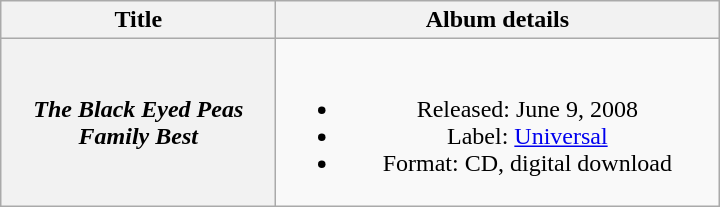<table class="wikitable plainrowheaders" style="text-align:center;">
<tr>
<th scope="col" style="width:11em;">Title</th>
<th scope="col" style="width:18em;">Album details</th>
</tr>
<tr>
<th scope="row"><em>The Black Eyed Peas Family Best</em></th>
<td><br><ul><li>Released: June 9, 2008</li><li>Label: <a href='#'>Universal</a></li><li>Format: CD, digital download</li></ul></td>
</tr>
</table>
